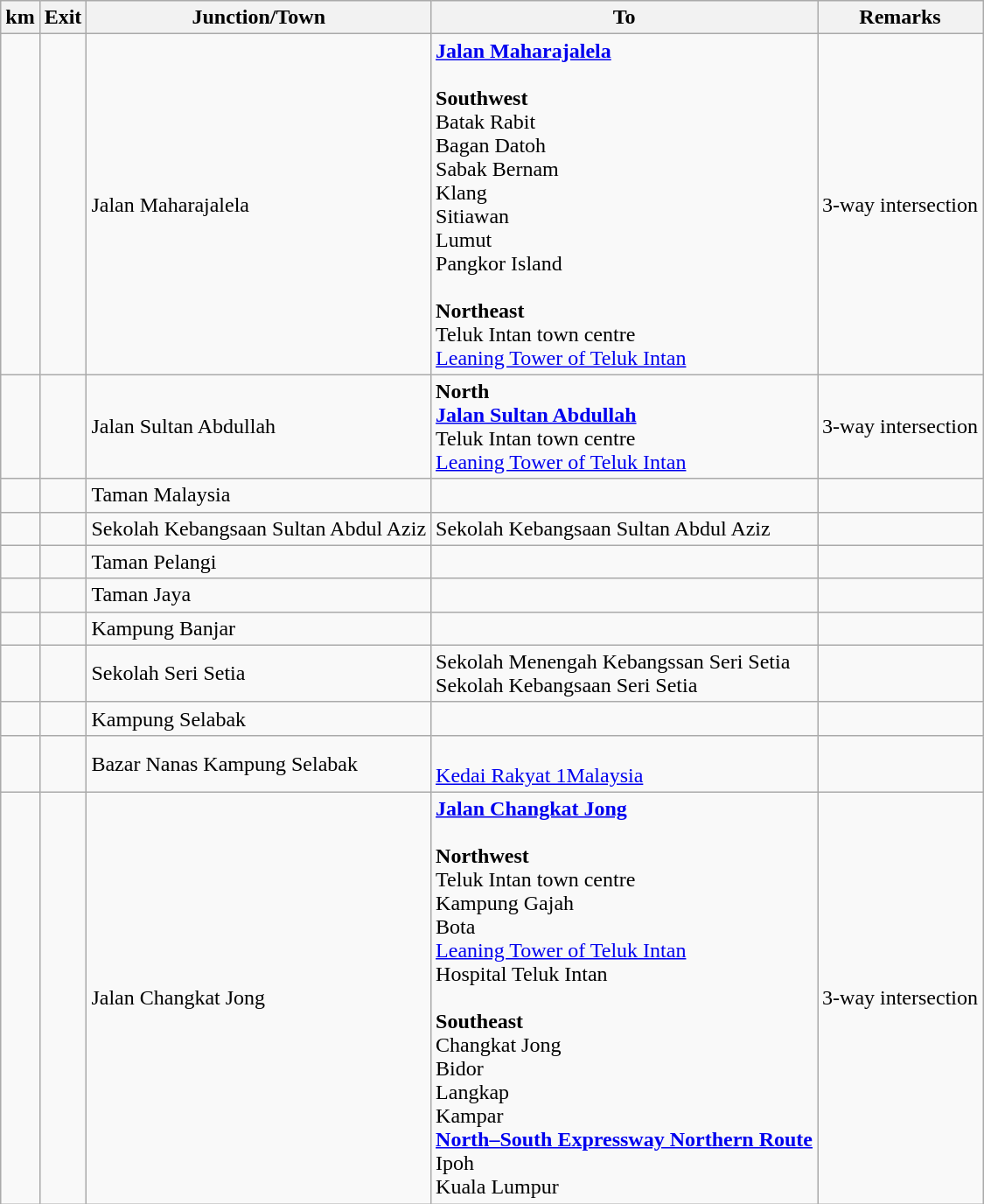<table class="wikitable">
<tr>
<th>km</th>
<th>Exit</th>
<th>Junction/Town</th>
<th>To</th>
<th>Remarks</th>
</tr>
<tr>
<td></td>
<td></td>
<td>Jalan Maharajalela</td>
<td> <strong><a href='#'>Jalan Maharajalela</a></strong><br><br><strong>Southwest</strong><br> Batak Rabit<br> Bagan Datoh<br> Sabak Bernam<br> Klang<br> Sitiawan<br> Lumut<br> Pangkor Island<br><br><strong>Northeast</strong><br> Teluk Intan town centre<br><a href='#'>Leaning Tower of Teluk Intan</a></td>
<td>3-way intersection</td>
</tr>
<tr>
<td></td>
<td></td>
<td>Jalan Sultan Abdullah</td>
<td><strong>North</strong><br> <strong><a href='#'>Jalan Sultan Abdullah</a></strong><br>Teluk Intan town centre<br><a href='#'>Leaning Tower of Teluk Intan</a></td>
<td>3-way intersection</td>
</tr>
<tr>
<td></td>
<td></td>
<td>Taman Malaysia</td>
<td></td>
<td></td>
</tr>
<tr>
<td></td>
<td></td>
<td>Sekolah Kebangsaan Sultan Abdul Aziz</td>
<td>Sekolah Kebangsaan Sultan Abdul Aziz</td>
<td></td>
</tr>
<tr>
<td></td>
<td></td>
<td>Taman Pelangi</td>
<td></td>
<td></td>
</tr>
<tr>
<td></td>
<td></td>
<td>Taman Jaya</td>
<td></td>
<td></td>
</tr>
<tr>
<td></td>
<td></td>
<td>Kampung Banjar</td>
<td></td>
<td></td>
</tr>
<tr>
<td></td>
<td></td>
<td>Sekolah Seri Setia</td>
<td>Sekolah Menengah Kebangssan Seri Setia<br>Sekolah Kebangsaan Seri Setia</td>
<td></td>
</tr>
<tr>
<td></td>
<td></td>
<td>Kampung Selabak</td>
<td></td>
<td></td>
</tr>
<tr>
<td></td>
<td></td>
<td> Bazar Nanas Kampung Selabak</td>
<td>   <br><a href='#'>Kedai Rakyat 1Malaysia</a></td>
<td></td>
</tr>
<tr>
<td></td>
<td></td>
<td>Jalan Changkat Jong</td>
<td> <strong><a href='#'>Jalan Changkat Jong</a></strong><br><br><strong>Northwest</strong><br> Teluk Intan town centre<br> Kampung Gajah<br> Bota<br><a href='#'>Leaning Tower of Teluk Intan</a><br>Hospital Teluk Intan <br><br><strong>Southeast</strong><br> Changkat Jong<br> Bidor<br> Langkap<br> Kampar<br>  <strong><a href='#'>North–South Expressway Northern Route</a></strong><br>Ipoh<br>Kuala Lumpur</td>
<td>3-way intersection</td>
</tr>
</table>
